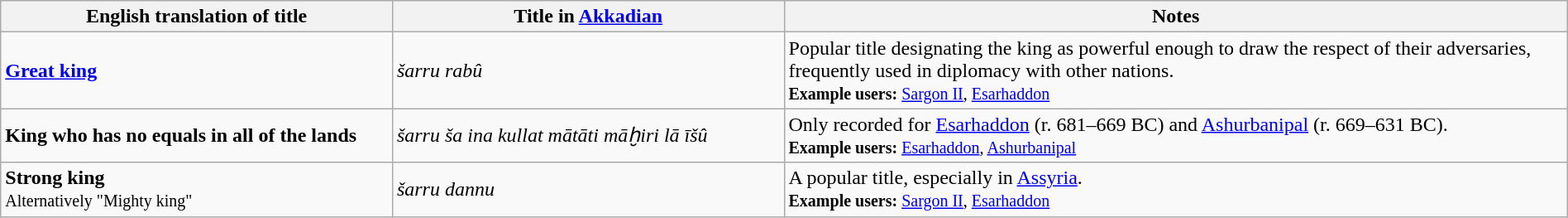<table class="wikitable" border="1" style="width:100%">
<tr>
<th width="25%"><strong>English translation of title</strong></th>
<th width="25%"><strong>Title in <a href='#'>Akkadian</a></strong></th>
<th width="50%"><strong>Notes</strong></th>
</tr>
<tr>
<td><strong><a href='#'>Great king</a></strong></td>
<td><em>šarru rabû</em></td>
<td>Popular title designating the king as powerful enough to draw the respect of their adversaries, frequently used in diplomacy with other nations.<br><small><strong>Example users:</strong> <a href='#'>Sargon II</a>, <a href='#'>Esarhaddon</a></small></td>
</tr>
<tr>
<td><strong>King who has no equals in all of the lands</strong></td>
<td><em>šarru ša ina kullat mātāti māḫiri lā īšû</em></td>
<td>Only recorded for <a href='#'>Esarhaddon</a> (r. 681–669 BC) and <a href='#'>Ashurbanipal</a> (r. 669–631 BC).<br><small><strong>Example users:</strong> <a href='#'>Esarhaddon</a>, <a href='#'>Ashurbanipal</a></small></td>
</tr>
<tr>
<td><strong>Strong king</strong><br><small>Alternatively "Mighty king"</small></td>
<td><em>šarru dannu</em></td>
<td>A popular title, especially in <a href='#'>Assyria</a>.<br><small><strong>Example users:</strong> <a href='#'>Sargon II</a>, <a href='#'>Esarhaddon</a></small></td>
</tr>
</table>
